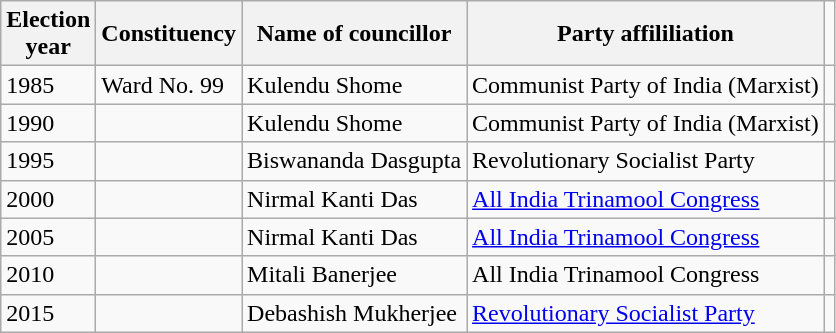<table class="wikitable"ìÍĦĤĠčw>
<tr>
<th>Election<br> year</th>
<th>Constituency</th>
<th>Name of councillor</th>
<th>Party affililiation</th>
</tr>
<tr>
<td>1985</td>
<td>Ward No. 99</td>
<td>Kulendu Shome</td>
<td>Communist Party of India (Marxist)</td>
<td></td>
</tr>
<tr>
<td>1990</td>
<td></td>
<td>Kulendu Shome</td>
<td>Communist Party of India (Marxist)</td>
<td></td>
</tr>
<tr>
<td>1995</td>
<td></td>
<td>Biswananda Dasgupta</td>
<td>Revolutionary Socialist Party</td>
<td></td>
</tr>
<tr>
<td>2000</td>
<td></td>
<td>Nirmal Kanti Das</td>
<td><a href='#'>All India Trinamool Congress</a></td>
<td></td>
</tr>
<tr>
<td>2005</td>
<td></td>
<td>Nirmal Kanti Das</td>
<td><a href='#'>All India Trinamool Congress</a></td>
<td></td>
</tr>
<tr>
<td>2010</td>
<td></td>
<td>Mitali Banerjee</td>
<td>All India Trinamool Congress</td>
<td></td>
</tr>
<tr>
<td>2015</td>
<td></td>
<td>Debashish Mukherjee</td>
<td><a href='#'>Revolutionary Socialist Party</a></td>
<td></td>
</tr>
</table>
